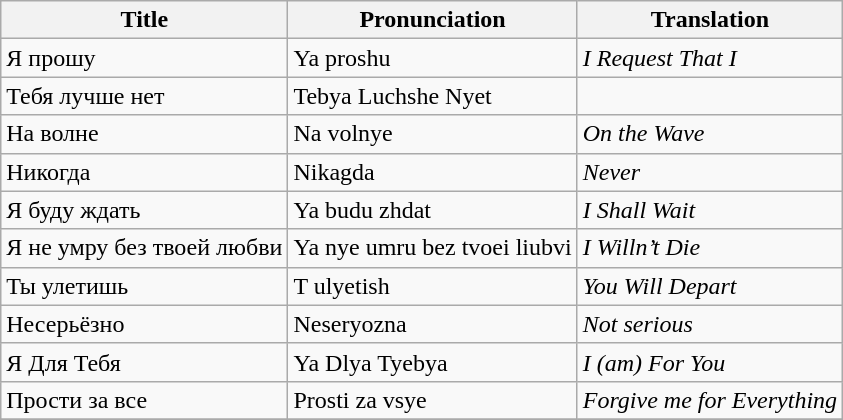<table class="wikitable">
<tr>
<th>Title</th>
<th>Pronunciation</th>
<th>Translation</th>
</tr>
<tr>
<td>Я прошу</td>
<td>Ya proshu</td>
<td><em>I Request That I</em></td>
</tr>
<tr>
<td>Тебя лучше нет</td>
<td>Tebya Luchshe Nyet</td>
<td></td>
</tr>
<tr>
<td>На волне</td>
<td>Na volnye</td>
<td><em>On the Wave</em></td>
</tr>
<tr>
<td>Никогда</td>
<td>Nikagda</td>
<td><em>Never</em></td>
</tr>
<tr>
<td>Я буду ждать</td>
<td>Ya budu zhdat</td>
<td><em>I Shall Wait</em></td>
</tr>
<tr>
<td>Я не умру без твоей любви</td>
<td>Ya nye umru bez tvoei liubvi</td>
<td><em>I Willn’t Die</em></td>
</tr>
<tr>
<td>Ты улетишь</td>
<td>T ulyetish</td>
<td><em>You Will Depart</em></td>
</tr>
<tr>
<td>Несерьёзно</td>
<td>Neseryozna</td>
<td><em>Not serious</em></td>
</tr>
<tr>
<td>Я Для Тебя</td>
<td>Ya Dlya Tyebya</td>
<td><em>I (am) For You</em></td>
</tr>
<tr>
<td>Прости за все</td>
<td>Prosti za vsye</td>
<td><em>Forgive me for Everything</em></td>
</tr>
<tr>
</tr>
</table>
